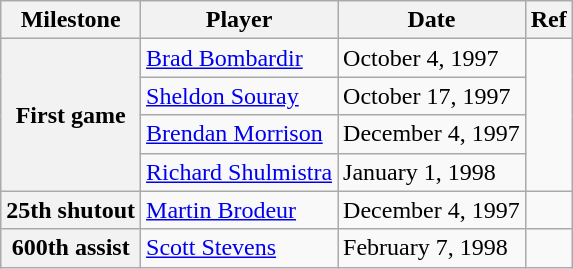<table class="wikitable">
<tr>
<th scope="col">Milestone</th>
<th scope="col">Player</th>
<th scope="col">Date</th>
<th scope="col">Ref</th>
</tr>
<tr>
<th rowspan=4>First game</th>
<td><a href='#'>Brad Bombardir</a></td>
<td>October 4, 1997</td>
<td rowspan=4></td>
</tr>
<tr>
<td><a href='#'>Sheldon Souray</a></td>
<td>October 17, 1997</td>
</tr>
<tr>
<td><a href='#'>Brendan Morrison</a></td>
<td>December 4, 1997</td>
</tr>
<tr>
<td><a href='#'>Richard Shulmistra</a></td>
<td>January 1, 1998</td>
</tr>
<tr>
<th>25th shutout</th>
<td><a href='#'>Martin Brodeur</a></td>
<td>December 4, 1997</td>
<td></td>
</tr>
<tr>
<th>600th assist</th>
<td><a href='#'>Scott Stevens</a></td>
<td>February 7, 1998</td>
<td></td>
</tr>
</table>
